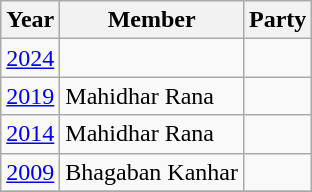<table class="wikitable sortable">
<tr>
<th>Year</th>
<th>Member</th>
<th colspan=2>Party</th>
</tr>
<tr>
<td><a href='#'>2024</a></td>
<td></td>
<td></td>
</tr>
<tr>
<td><a href='#'>2019</a></td>
<td>Mahidhar Rana</td>
<td></td>
</tr>
<tr>
<td><a href='#'>2014</a></td>
<td>Mahidhar Rana</td>
<td></td>
</tr>
<tr>
<td><a href='#'>2009</a></td>
<td>Bhagaban Kanhar</td>
<td></td>
</tr>
<tr>
</tr>
</table>
